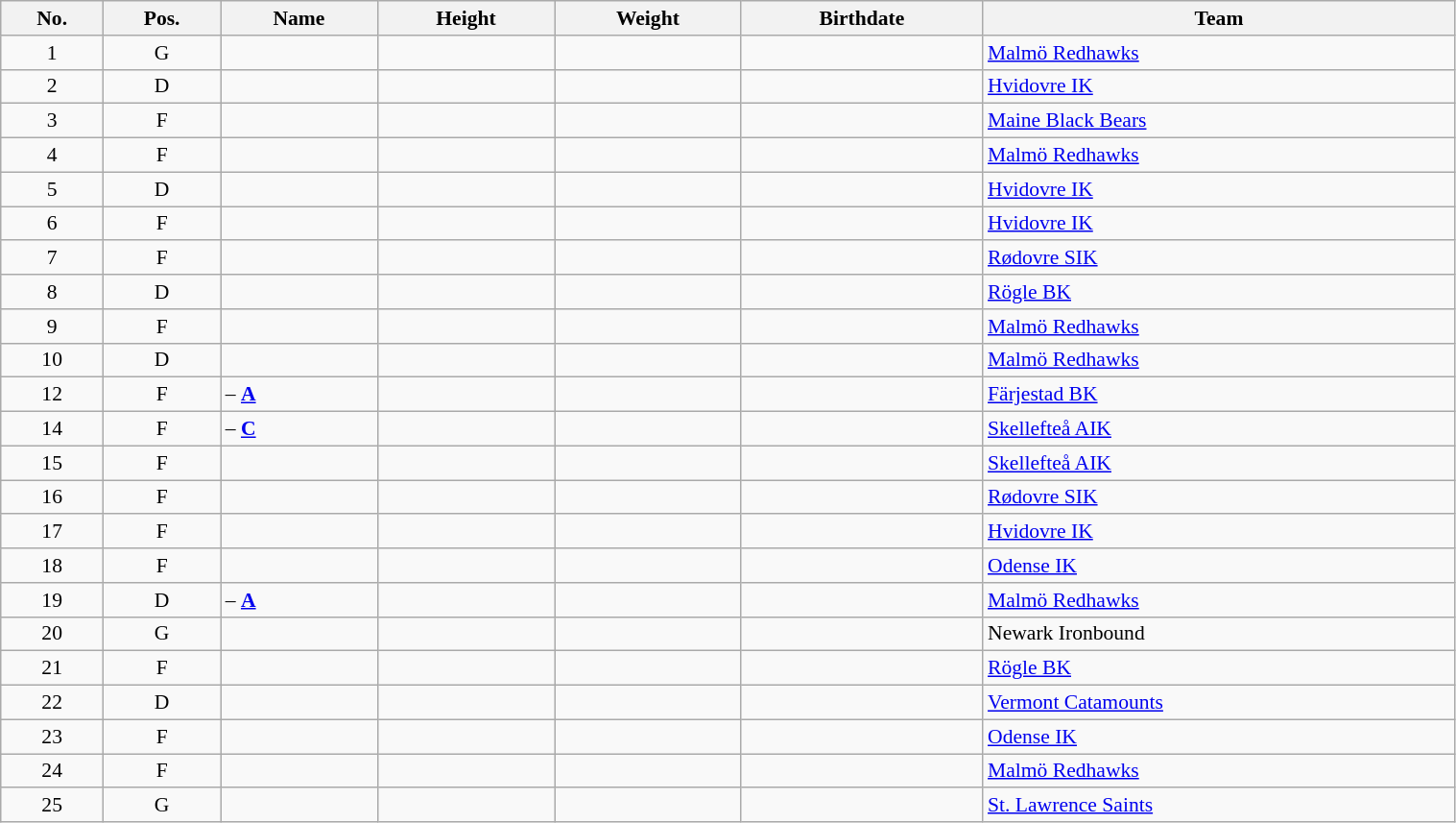<table class="wikitable sortable" width="80%" style="font-size: 90%; text-align: center;">
<tr>
<th>No.</th>
<th>Pos.</th>
<th>Name</th>
<th>Height</th>
<th>Weight</th>
<th>Birthdate</th>
<th>Team</th>
</tr>
<tr>
<td>1</td>
<td>G</td>
<td align="left"></td>
<td></td>
<td></td>
<td></td>
<td align="left"> <a href='#'>Malmö Redhawks</a></td>
</tr>
<tr>
<td>2</td>
<td>D</td>
<td align="left"></td>
<td></td>
<td></td>
<td></td>
<td align="left"> <a href='#'>Hvidovre IK</a></td>
</tr>
<tr>
<td>3</td>
<td>F</td>
<td align="left"></td>
<td></td>
<td></td>
<td></td>
<td align="left"> <a href='#'>Maine Black Bears</a></td>
</tr>
<tr>
<td>4</td>
<td>F</td>
<td align="left"></td>
<td></td>
<td></td>
<td></td>
<td align="left"> <a href='#'>Malmö Redhawks</a></td>
</tr>
<tr>
<td>5</td>
<td>D</td>
<td align="left"></td>
<td></td>
<td></td>
<td></td>
<td align="left"> <a href='#'>Hvidovre IK</a></td>
</tr>
<tr>
<td>6</td>
<td>F</td>
<td align="left"></td>
<td></td>
<td></td>
<td></td>
<td align="left"> <a href='#'>Hvidovre IK</a></td>
</tr>
<tr>
<td>7</td>
<td>F</td>
<td align="left"></td>
<td></td>
<td></td>
<td></td>
<td align="left"> <a href='#'>Rødovre SIK</a></td>
</tr>
<tr>
<td>8</td>
<td>D</td>
<td align="left"></td>
<td></td>
<td></td>
<td></td>
<td align="left"> <a href='#'>Rögle BK</a></td>
</tr>
<tr>
<td>9</td>
<td>F</td>
<td align="left"></td>
<td></td>
<td></td>
<td></td>
<td align="left"> <a href='#'>Malmö Redhawks</a></td>
</tr>
<tr>
<td>10</td>
<td>D</td>
<td align="left"></td>
<td></td>
<td></td>
<td></td>
<td align="left"> <a href='#'>Malmö Redhawks</a></td>
</tr>
<tr>
<td>12</td>
<td>F</td>
<td align="left">  – <a href='#'><strong>A</strong></a></td>
<td></td>
<td></td>
<td></td>
<td align="left"> <a href='#'>Färjestad BK</a></td>
</tr>
<tr>
<td>14</td>
<td>F</td>
<td align="left">  – <a href='#'><strong>C</strong></a></td>
<td></td>
<td></td>
<td></td>
<td align="left"> <a href='#'>Skellefteå AIK</a></td>
</tr>
<tr>
<td>15</td>
<td>F</td>
<td align="left"></td>
<td></td>
<td></td>
<td></td>
<td align="left"> <a href='#'>Skellefteå AIK</a></td>
</tr>
<tr>
<td>16</td>
<td>F</td>
<td align="left"></td>
<td></td>
<td></td>
<td></td>
<td align="left"> <a href='#'>Rødovre SIK</a></td>
</tr>
<tr>
<td>17</td>
<td>F</td>
<td align="left"></td>
<td></td>
<td></td>
<td></td>
<td align="left"> <a href='#'>Hvidovre IK</a></td>
</tr>
<tr>
<td>18</td>
<td>F</td>
<td align="left"></td>
<td></td>
<td></td>
<td></td>
<td align="left"> <a href='#'>Odense IK</a></td>
</tr>
<tr>
<td>19</td>
<td>D</td>
<td align="left">  – <a href='#'><strong>A</strong></a></td>
<td></td>
<td></td>
<td></td>
<td align="left"> <a href='#'>Malmö Redhawks</a></td>
</tr>
<tr>
<td>20</td>
<td>G</td>
<td align="left"></td>
<td></td>
<td></td>
<td></td>
<td align="left"> Newark Ironbound</td>
</tr>
<tr>
<td>21</td>
<td>F</td>
<td align="left"></td>
<td></td>
<td></td>
<td></td>
<td align="left"> <a href='#'>Rögle BK</a></td>
</tr>
<tr>
<td>22</td>
<td>D</td>
<td align="left"></td>
<td></td>
<td></td>
<td></td>
<td align="left"> <a href='#'>Vermont Catamounts</a></td>
</tr>
<tr>
<td>23</td>
<td>F</td>
<td align="left"></td>
<td></td>
<td></td>
<td></td>
<td align="left"> <a href='#'>Odense IK</a></td>
</tr>
<tr>
<td>24</td>
<td>F</td>
<td align="left"></td>
<td></td>
<td></td>
<td></td>
<td align="left"> <a href='#'>Malmö Redhawks</a></td>
</tr>
<tr>
<td>25</td>
<td>G</td>
<td align="left"></td>
<td></td>
<td></td>
<td></td>
<td align="left"> <a href='#'>St. Lawrence Saints</a></td>
</tr>
</table>
